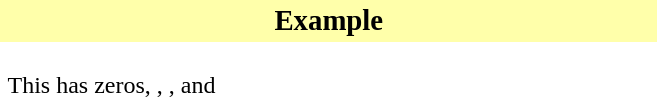<table class="toccolours floatright" style="width:35%; margin: 0.5em 0 0.5em 1em;">
<tr>
<th style="background:#ffffaa; padding: 3px 5px 3px 5px; font-size:larger;">Example</th>
</tr>
<tr>
<td style="font-size:100%; padding:0 5px 0 5px;"><br>
This has zeros, , , and </td>
</tr>
</table>
